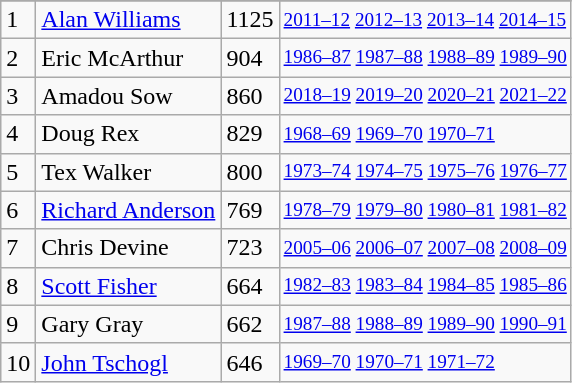<table class="wikitable">
<tr>
</tr>
<tr>
<td>1</td>
<td><a href='#'>Alan Williams</a></td>
<td>1125</td>
<td style="font-size:80%;"><a href='#'>2011–12</a> <a href='#'>2012–13</a> <a href='#'>2013–14</a> <a href='#'>2014–15</a></td>
</tr>
<tr>
<td>2</td>
<td>Eric McArthur</td>
<td>904</td>
<td style="font-size:80%;"><a href='#'>1986–87</a> <a href='#'>1987–88</a> <a href='#'>1988–89</a> <a href='#'>1989–90</a></td>
</tr>
<tr>
<td>3</td>
<td>Amadou Sow</td>
<td>860</td>
<td style="font-size:80%;"><a href='#'>2018–19</a> <a href='#'>2019–20</a> <a href='#'>2020–21</a> <a href='#'>2021–22</a></td>
</tr>
<tr>
<td>4</td>
<td>Doug Rex</td>
<td>829</td>
<td style="font-size:80%;"><a href='#'>1968–69</a> <a href='#'>1969–70</a> <a href='#'>1970–71</a></td>
</tr>
<tr>
<td>5</td>
<td>Tex Walker</td>
<td>800</td>
<td style="font-size:80%;"><a href='#'>1973–74</a> <a href='#'>1974–75</a> <a href='#'>1975–76</a> <a href='#'>1976–77</a></td>
</tr>
<tr>
<td>6</td>
<td><a href='#'>Richard Anderson</a></td>
<td>769</td>
<td style="font-size:80%;"><a href='#'>1978–79</a> <a href='#'>1979–80</a> <a href='#'>1980–81</a> <a href='#'>1981–82</a></td>
</tr>
<tr>
<td>7</td>
<td>Chris Devine</td>
<td>723</td>
<td style="font-size:80%;"><a href='#'>2005–06</a> <a href='#'>2006–07</a> <a href='#'>2007–08</a> <a href='#'>2008–09</a></td>
</tr>
<tr>
<td>8</td>
<td><a href='#'>Scott Fisher</a></td>
<td>664</td>
<td style="font-size:80%;"><a href='#'>1982–83</a> <a href='#'>1983–84</a> <a href='#'>1984–85</a> <a href='#'>1985–86</a></td>
</tr>
<tr>
<td>9</td>
<td>Gary Gray</td>
<td>662</td>
<td style="font-size:80%;"><a href='#'>1987–88</a> <a href='#'>1988–89</a> <a href='#'>1989–90</a> <a href='#'>1990–91</a></td>
</tr>
<tr>
<td>10</td>
<td><a href='#'>John Tschogl</a></td>
<td>646</td>
<td style="font-size:80%;"><a href='#'>1969–70</a> <a href='#'>1970–71</a> <a href='#'>1971–72</a></td>
</tr>
</table>
